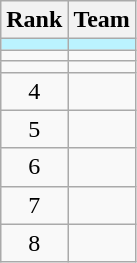<table class=wikitable style="text-align:center;">
<tr>
<th>Rank</th>
<th>Team</th>
</tr>
<tr bgcolor=bbf3ff>
<td></td>
<td align=left></td>
</tr>
<tr>
<td></td>
<td align=left></td>
</tr>
<tr>
<td></td>
<td align=left></td>
</tr>
<tr>
<td>4</td>
<td align=left></td>
</tr>
<tr>
<td>5</td>
<td align=left></td>
</tr>
<tr>
<td>6</td>
<td align=left></td>
</tr>
<tr>
<td>7</td>
<td align=left></td>
</tr>
<tr>
<td>8</td>
<td align=left></td>
</tr>
</table>
